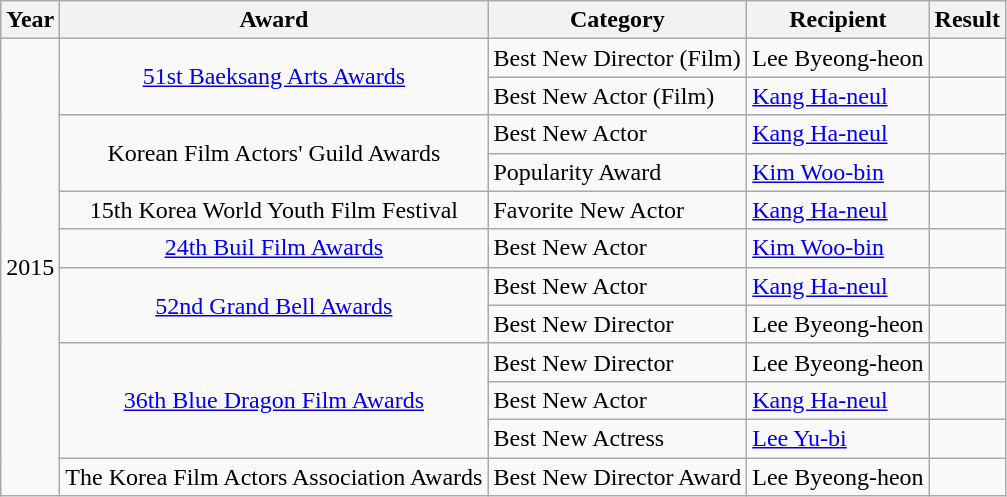<table class="wikitable sortable">
<tr>
<th>Year</th>
<th>Award</th>
<th>Category</th>
<th>Recipient</th>
<th>Result</th>
</tr>
<tr>
<td rowspan="12" style="text-align:center">2015</td>
<td rowspan="2" style="text-align:center"><a href='#'>51st Baeksang Arts Awards</a></td>
<td>Best New Director (Film)</td>
<td>Lee Byeong-heon</td>
<td></td>
</tr>
<tr>
<td>Best New Actor (Film)</td>
<td><a href='#'>Kang Ha-neul</a></td>
<td></td>
</tr>
<tr>
<td rowspan="2" style="text-align:center">Korean Film Actors' Guild Awards</td>
<td>Best New Actor</td>
<td><a href='#'>Kang Ha-neul</a></td>
<td></td>
</tr>
<tr>
<td>Popularity Award</td>
<td><a href='#'>Kim Woo-bin</a></td>
<td></td>
</tr>
<tr>
<td style="text-align:center">15th Korea World Youth Film Festival</td>
<td>Favorite New Actor</td>
<td><a href='#'>Kang Ha-neul</a></td>
<td></td>
</tr>
<tr>
<td style="text-align:center"><a href='#'>24th Buil Film Awards</a></td>
<td>Best New Actor</td>
<td><a href='#'>Kim Woo-bin</a></td>
<td></td>
</tr>
<tr>
<td rowspan="2" style="text-align:center"><a href='#'>52nd Grand Bell Awards</a></td>
<td>Best New Actor</td>
<td><a href='#'>Kang Ha-neul</a></td>
<td></td>
</tr>
<tr>
<td>Best New Director</td>
<td>Lee Byeong-heon</td>
<td></td>
</tr>
<tr>
<td rowspan="3" style="text-align:center"><a href='#'>36th Blue Dragon Film Awards</a></td>
<td>Best New Director</td>
<td>Lee Byeong-heon</td>
<td></td>
</tr>
<tr>
<td>Best New Actor</td>
<td><a href='#'>Kang Ha-neul</a></td>
<td></td>
</tr>
<tr>
<td>Best New Actress</td>
<td><a href='#'>Lee Yu-bi</a></td>
<td></td>
</tr>
<tr>
<td style="text-align:center">The Korea Film Actors Association Awards</td>
<td>Best New Director Award</td>
<td>Lee Byeong-heon</td>
<td></td>
</tr>
</table>
